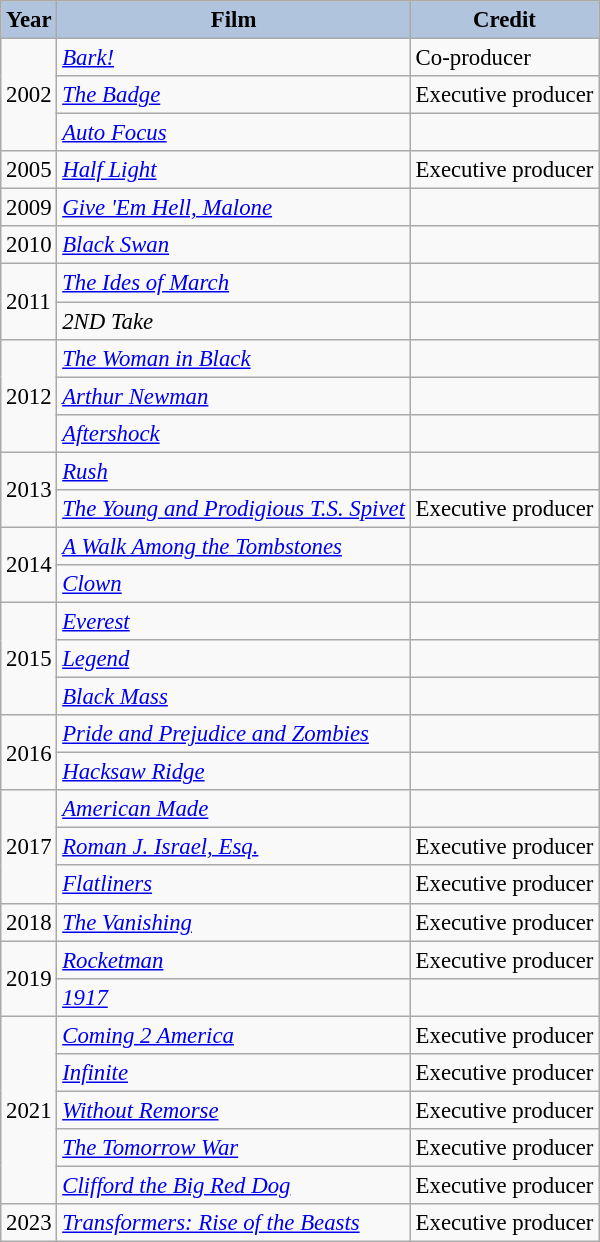<table class="wikitable" style="font-size: 95%;">
<tr>
<th style="background:#B0C4DE;">Year</th>
<th style="background:#B0C4DE;">Film</th>
<th style="background:#B0C4DE;">Credit</th>
</tr>
<tr>
<td rowspan=3>2002</td>
<td><em><a href='#'>Bark!</a></em></td>
<td>Co-producer</td>
</tr>
<tr>
<td><em><a href='#'>The Badge</a></em></td>
<td>Executive producer</td>
</tr>
<tr>
<td><em><a href='#'>Auto Focus</a></em></td>
<td></td>
</tr>
<tr>
<td>2005</td>
<td><em><a href='#'>Half Light</a></em></td>
<td>Executive producer</td>
</tr>
<tr>
<td>2009</td>
<td><em><a href='#'>Give 'Em Hell, Malone</a></em></td>
<td></td>
</tr>
<tr>
<td>2010</td>
<td><em><a href='#'>Black Swan</a></em></td>
<td></td>
</tr>
<tr>
<td rowspan=2>2011</td>
<td><em><a href='#'>The Ides of March</a></em></td>
<td></td>
</tr>
<tr>
<td><em>2ND Take</em></td>
<td></td>
</tr>
<tr>
<td rowspan=3>2012</td>
<td><em><a href='#'>The Woman in Black</a></em></td>
<td></td>
</tr>
<tr>
<td><em><a href='#'>Arthur Newman</a></em></td>
<td></td>
</tr>
<tr>
<td><em><a href='#'>Aftershock</a></em></td>
<td></td>
</tr>
<tr>
<td rowspan=2>2013</td>
<td><em><a href='#'>Rush</a></em></td>
<td></td>
</tr>
<tr>
<td><em><a href='#'>The Young and Prodigious T.S. Spivet</a></em></td>
<td>Executive producer</td>
</tr>
<tr>
<td rowspan=2>2014</td>
<td><em><a href='#'>A Walk Among the Tombstones</a></em></td>
<td></td>
</tr>
<tr>
<td><em><a href='#'>Clown</a></em></td>
<td></td>
</tr>
<tr>
<td rowspan=3>2015</td>
<td><em><a href='#'>Everest</a></em></td>
<td></td>
</tr>
<tr>
<td><em><a href='#'>Legend</a></em></td>
<td></td>
</tr>
<tr>
<td><em><a href='#'>Black Mass</a></em></td>
<td></td>
</tr>
<tr>
<td rowspan=2>2016</td>
<td><em><a href='#'>Pride and Prejudice and Zombies</a></em></td>
<td></td>
</tr>
<tr>
<td><em><a href='#'>Hacksaw Ridge</a></em></td>
<td></td>
</tr>
<tr>
<td rowspan=3>2017</td>
<td><em><a href='#'>American Made</a></em></td>
<td></td>
</tr>
<tr>
<td><em><a href='#'>Roman J. Israel, Esq.</a></em></td>
<td>Executive producer</td>
</tr>
<tr>
<td><em><a href='#'>Flatliners</a></em></td>
<td>Executive producer</td>
</tr>
<tr>
<td>2018</td>
<td><em><a href='#'>The Vanishing</a></em></td>
<td>Executive producer</td>
</tr>
<tr>
<td rowspan=2>2019</td>
<td><em><a href='#'>Rocketman</a></em></td>
<td>Executive producer</td>
</tr>
<tr>
<td><em><a href='#'>1917</a></em></td>
<td></td>
</tr>
<tr>
<td rowspan=5>2021</td>
<td><em><a href='#'>Coming 2 America</a></em></td>
<td>Executive producer</td>
</tr>
<tr>
<td><em><a href='#'>Infinite</a></em></td>
<td>Executive producer</td>
</tr>
<tr>
<td><em><a href='#'>Without Remorse</a></em></td>
<td>Executive producer</td>
</tr>
<tr>
<td><em><a href='#'>The Tomorrow War</a></em></td>
<td>Executive producer</td>
</tr>
<tr>
<td><em><a href='#'>Clifford the Big Red Dog</a></em></td>
<td>Executive producer</td>
</tr>
<tr>
<td>2023</td>
<td><em><a href='#'>Transformers: Rise of the Beasts</a></em></td>
<td>Executive producer</td>
</tr>
</table>
